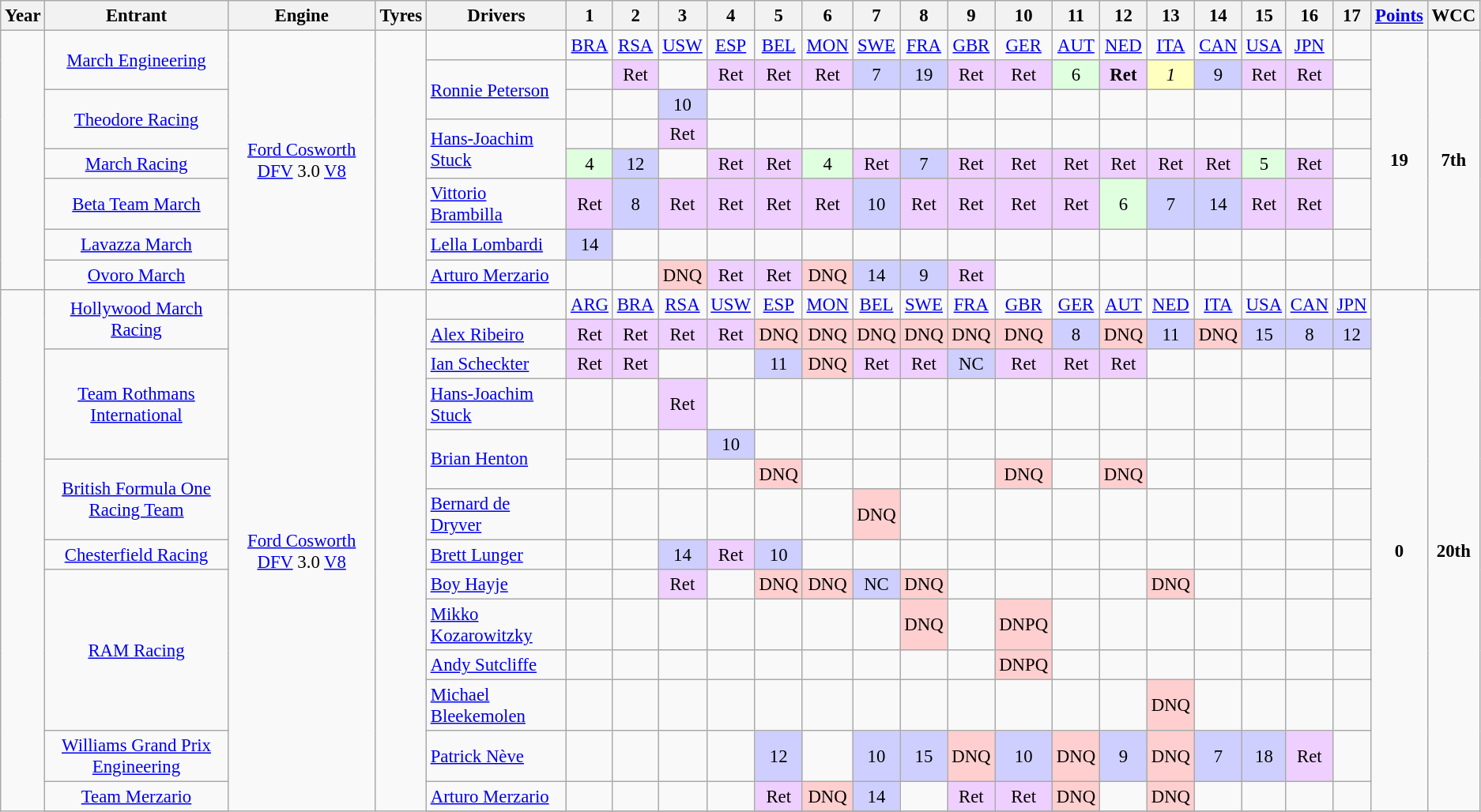<table class="wikitable" style="text-align:center; font-size:95%">
<tr>
<th>Year</th>
<th>Entrant</th>
<th>Engine</th>
<th>Tyres</th>
<th>Drivers</th>
<th>1</th>
<th>2</th>
<th>3</th>
<th>4</th>
<th>5</th>
<th>6</th>
<th>7</th>
<th>8</th>
<th>9</th>
<th>10</th>
<th>11</th>
<th>12</th>
<th>13</th>
<th>14</th>
<th>15</th>
<th>16</th>
<th>17</th>
<th><a href='#'>Points</a></th>
<th>WCC</th>
</tr>
<tr>
<td rowspan="8"></td>
<td rowspan="2"><a href='#'>March Engineering</a></td>
<td rowspan="8"><a href='#'>Ford Cosworth DFV</a> 3.0 <a href='#'>V8</a></td>
<td rowspan="8"></td>
<td></td>
<td><a href='#'>BRA</a></td>
<td><a href='#'>RSA</a></td>
<td><a href='#'>USW</a></td>
<td><a href='#'>ESP</a></td>
<td><a href='#'>BEL</a></td>
<td><a href='#'>MON</a></td>
<td><a href='#'>SWE</a></td>
<td><a href='#'>FRA</a></td>
<td><a href='#'>GBR</a></td>
<td><a href='#'>GER</a></td>
<td><a href='#'>AUT</a></td>
<td><a href='#'>NED</a></td>
<td><a href='#'>ITA</a></td>
<td><a href='#'>CAN</a></td>
<td><a href='#'>USA</a></td>
<td><a href='#'>JPN</a></td>
<td></td>
<td rowspan="8"><strong>19</strong></td>
<td rowspan="8"><strong>7th</strong></td>
</tr>
<tr>
<td rowspan=2 align="left"> <a href='#'>Ronnie Peterson</a></td>
<td></td>
<td style="background:#EFCFFF;">Ret</td>
<td></td>
<td style="background:#EFCFFF;">Ret</td>
<td style="background:#EFCFFF;">Ret</td>
<td style="background:#EFCFFF;">Ret</td>
<td style="background:#CFCFFF;">7</td>
<td style="background:#CFCFFF;">19</td>
<td style="background:#EFCFFF;">Ret</td>
<td style="background:#EFCFFF;">Ret</td>
<td style="background:#DFFFDF;">6</td>
<td style="background:#EFCFFF;"><strong>Ret</strong></td>
<td style="background:#FFFFBF;"><em>1</em></td>
<td style="background:#CFCFFF;">9</td>
<td style="background:#EFCFFF;">Ret</td>
<td style="background:#EFCFFF;">Ret</td>
<td></td>
</tr>
<tr>
<td rowspan=2><a href='#'>Theodore Racing</a></td>
<td></td>
<td></td>
<td style="background:#CFCFFF;">10</td>
<td></td>
<td></td>
<td></td>
<td></td>
<td></td>
<td></td>
<td></td>
<td></td>
<td></td>
<td></td>
<td></td>
<td></td>
<td></td>
<td></td>
</tr>
<tr>
<td rowspan=2 align="left"> <a href='#'>Hans-Joachim Stuck</a></td>
<td></td>
<td></td>
<td style="background:#EFCFFF;">Ret</td>
<td></td>
<td></td>
<td></td>
<td></td>
<td></td>
<td></td>
<td></td>
<td></td>
<td></td>
<td></td>
<td></td>
<td></td>
<td></td>
<td></td>
</tr>
<tr>
<td><a href='#'>March Racing</a></td>
<td style="background:#DFFFDF;">4</td>
<td style="background:#CFCFFF;">12</td>
<td></td>
<td style="background:#EFCFFF;">Ret</td>
<td style="background:#EFCFFF;">Ret</td>
<td style="background:#DFFFDF;">4</td>
<td style="background:#EFCFFF;">Ret</td>
<td style="background:#CFCFFF;">7</td>
<td style="background:#EFCFFF;">Ret</td>
<td style="background:#EFCFFF;">Ret</td>
<td style="background:#EFCFFF;">Ret</td>
<td style="background:#EFCFFF;">Ret</td>
<td style="background:#EFCFFF;">Ret</td>
<td style="background:#EFCFFF;">Ret</td>
<td style="background:#DFFFDF;">5</td>
<td style="background:#EFCFFF;">Ret</td>
<td></td>
</tr>
<tr>
<td><a href='#'>Beta Team March</a></td>
<td style="text-align:left"> <a href='#'>Vittorio Brambilla</a></td>
<td style="background:#EFCFFF;">Ret</td>
<td style="background:#CFCFFF;">8</td>
<td style="background:#EFCFFF;">Ret</td>
<td style="background:#EFCFFF;">Ret</td>
<td style="background:#EFCFFF;">Ret</td>
<td style="background:#EFCFFF;">Ret</td>
<td style="background:#CFCFFF;">10</td>
<td style="background:#EFCFFF;">Ret</td>
<td style="background:#EFCFFF;">Ret</td>
<td style="background:#EFCFFF;">Ret</td>
<td style="background:#EFCFFF;">Ret</td>
<td style="background:#DFFFDF;">6</td>
<td style="background:#CFCFFF;">7</td>
<td style="background:#CFCFFF;">14</td>
<td style="background:#EFCFFF;">Ret</td>
<td style="background:#EFCFFF;">Ret</td>
<td></td>
</tr>
<tr>
<td><a href='#'>Lavazza March</a></td>
<td style="text-align:left"> <a href='#'>Lella Lombardi</a></td>
<td style="background:#CFCFFF;">14</td>
<td></td>
<td></td>
<td></td>
<td></td>
<td></td>
<td></td>
<td></td>
<td></td>
<td></td>
<td></td>
<td></td>
<td></td>
<td></td>
<td></td>
<td></td>
<td></td>
</tr>
<tr>
<td><a href='#'>Ovoro March</a></td>
<td style="text-align:left"> <a href='#'>Arturo Merzario</a></td>
<td></td>
<td></td>
<td style="background:#FFCFCF;">DNQ</td>
<td style="background:#EFCFFF;">Ret</td>
<td style="background:#EFCFFF;">Ret</td>
<td style="background:#FFCFCF;">DNQ</td>
<td style="background:#CFCFFF;">14</td>
<td style="background:#CFCFFF;">9</td>
<td style="background:#EFCFFF;">Ret</td>
<td></td>
<td></td>
<td></td>
<td></td>
<td></td>
<td></td>
<td></td>
<td></td>
</tr>
<tr>
<td rowspan="15"></td>
<td rowspan="2"><a href='#'>Hollywood March Racing</a></td>
<td rowspan="15"><a href='#'>Ford Cosworth DFV</a> 3.0 <a href='#'>V8</a></td>
<td rowspan="15"></td>
<td></td>
<td><a href='#'>ARG</a></td>
<td><a href='#'>BRA</a></td>
<td><a href='#'>RSA</a></td>
<td><a href='#'>USW</a></td>
<td><a href='#'>ESP</a></td>
<td><a href='#'>MON</a></td>
<td><a href='#'>BEL</a></td>
<td><a href='#'>SWE</a></td>
<td><a href='#'>FRA</a></td>
<td><a href='#'>GBR</a></td>
<td><a href='#'>GER</a></td>
<td><a href='#'>AUT</a></td>
<td><a href='#'>NED</a></td>
<td><a href='#'>ITA</a></td>
<td><a href='#'>USA</a></td>
<td><a href='#'>CAN</a></td>
<td><a href='#'>JPN</a></td>
<td rowspan="15"><strong>0</strong></td>
<td rowspan="15"><strong>20th</strong></td>
</tr>
<tr>
<td align="left"> <a href='#'>Alex Ribeiro</a></td>
<td style="background:#efcfff;">Ret</td>
<td style="background:#efcfff;">Ret</td>
<td style="background:#efcfff;">Ret</td>
<td style="background:#efcfff;">Ret</td>
<td style="background:#ffcfcf;">DNQ</td>
<td style="background:#ffcfcf;">DNQ</td>
<td style="background:#ffcfcf;">DNQ</td>
<td style="background:#ffcfcf;">DNQ</td>
<td style="background:#ffcfcf;">DNQ</td>
<td style="background:#ffcfcf;">DNQ</td>
<td style="background:#cfcfff;">8</td>
<td style="background:#ffcfcf;">DNQ</td>
<td style="background:#cfcfff;">11</td>
<td style="background:#ffcfcf;">DNQ</td>
<td style="background:#CFCFFF;">15</td>
<td style="background:#cfcfff;">8</td>
<td style="background:#cfcfff;">12</td>
</tr>
<tr>
<td rowspan="3"><a href='#'>Team Rothmans International</a></td>
<td align="left"> <a href='#'>Ian Scheckter</a></td>
<td style="background:#EFCFFF;">Ret</td>
<td style="background:#EFCFFF;">Ret</td>
<td></td>
<td></td>
<td style="background:#CFCFFF;">11</td>
<td style="background:#FFCFCF;">DNQ</td>
<td style="background:#EFCFFF;">Ret</td>
<td style="background:#EFCFFF;">Ret</td>
<td style="background:#CFCFFF;">NC</td>
<td style="background:#EFCFFF;">Ret</td>
<td style="background:#EFCFFF;">Ret</td>
<td style="background:#EFCFFF;">Ret</td>
<td></td>
<td></td>
<td></td>
<td></td>
<td></td>
</tr>
<tr>
<td align="left"> <a href='#'>Hans-Joachim Stuck</a></td>
<td></td>
<td></td>
<td style="background:#EFCFFF;">Ret</td>
<td></td>
<td></td>
<td></td>
<td></td>
<td></td>
<td></td>
<td></td>
<td></td>
<td></td>
<td></td>
<td></td>
<td></td>
<td></td>
<td></td>
</tr>
<tr>
<td rowspan=2 align="left"> <a href='#'>Brian Henton</a></td>
<td></td>
<td></td>
<td></td>
<td style="background:#cfcfff;">10</td>
<td></td>
<td></td>
<td></td>
<td></td>
<td></td>
<td></td>
<td></td>
<td></td>
<td></td>
<td></td>
<td></td>
<td></td>
<td></td>
</tr>
<tr>
<td rowspan=2><a href='#'>British Formula One Racing Team</a></td>
<td></td>
<td></td>
<td></td>
<td></td>
<td style="background:#FFCFCF;">DNQ</td>
<td></td>
<td></td>
<td></td>
<td></td>
<td style="background:#FFCFCF;">DNQ</td>
<td></td>
<td style="background:#FFCFCF;">DNQ</td>
<td></td>
<td></td>
<td></td>
<td></td>
<td></td>
</tr>
<tr>
<td style="text-align:left"> <a href='#'>Bernard de Dryver</a></td>
<td></td>
<td></td>
<td></td>
<td></td>
<td></td>
<td></td>
<td style="background:#FFCFCF;">DNQ</td>
<td></td>
<td></td>
<td></td>
<td></td>
<td></td>
<td></td>
<td></td>
<td></td>
<td></td>
<td></td>
</tr>
<tr>
<td><a href='#'>Chesterfield Racing</a></td>
<td style="text-align:left"> <a href='#'>Brett Lunger</a></td>
<td></td>
<td></td>
<td style="background:#CFCFFF;">14</td>
<td style="background:#EFCFFF;">Ret</td>
<td style="background:#CFCFFF;">10</td>
<td></td>
<td></td>
<td></td>
<td></td>
<td></td>
<td></td>
<td></td>
<td></td>
<td></td>
<td></td>
<td></td>
<td></td>
</tr>
<tr>
<td rowspan="4"><a href='#'>RAM Racing</a></td>
<td style="text-align:left"> <a href='#'>Boy Hayje</a></td>
<td></td>
<td></td>
<td style="background:#EFCFFF;">Ret</td>
<td></td>
<td style="background:#FFCFCF;">DNQ</td>
<td style="background:#FFCFCF;">DNQ</td>
<td style="background:#CFCFFF;">NC</td>
<td style="background:#FFCFCF;">DNQ</td>
<td></td>
<td></td>
<td></td>
<td></td>
<td style="background:#FFCFCF;">DNQ</td>
<td></td>
<td></td>
<td></td>
<td></td>
</tr>
<tr>
<td style="text-align:left"> <a href='#'>Mikko Kozarowitzky</a></td>
<td></td>
<td></td>
<td></td>
<td></td>
<td></td>
<td></td>
<td></td>
<td style="background:#FFCFCF;">DNQ</td>
<td></td>
<td style="background:#FFCFCF;">DNPQ</td>
<td></td>
<td></td>
<td></td>
<td></td>
<td></td>
<td></td>
<td></td>
</tr>
<tr>
<td style="text-align:left"> <a href='#'>Andy Sutcliffe</a></td>
<td></td>
<td></td>
<td></td>
<td></td>
<td></td>
<td></td>
<td></td>
<td></td>
<td></td>
<td style="background:#FFCFCF;">DNPQ</td>
<td></td>
<td></td>
<td></td>
<td></td>
<td></td>
<td></td>
<td></td>
</tr>
<tr>
<td style="text-align:left"> <a href='#'>Michael Bleekemolen</a></td>
<td></td>
<td></td>
<td></td>
<td></td>
<td></td>
<td></td>
<td></td>
<td></td>
<td></td>
<td></td>
<td></td>
<td></td>
<td style="background:#FFCFCF;">DNQ</td>
<td></td>
<td></td>
<td></td>
<td></td>
</tr>
<tr>
<td><a href='#'>Williams Grand Prix Engineering</a></td>
<td style="text-align:left"> <a href='#'>Patrick Nève</a></td>
<td></td>
<td></td>
<td></td>
<td></td>
<td style="background:#CFCFFF;">12</td>
<td></td>
<td style="background:#CFCFFF;">10</td>
<td style="background:#CFCFFF;">15</td>
<td style="background:#FFCFCF;">DNQ</td>
<td style="background:#CFCFFF;">10</td>
<td style="background:#FFCFCF;">DNQ</td>
<td style="background:#CFCFFF;">9</td>
<td style="background:#FFCFCF;">DNQ</td>
<td style="background:#CFCFFF;">7</td>
<td style="background:#CFCFFF;">18</td>
<td style="background:#EFCFFF;">Ret</td>
<td></td>
</tr>
<tr>
<td><a href='#'>Team Merzario</a></td>
<td style="text-align:left"> <a href='#'>Arturo Merzario</a></td>
<td></td>
<td></td>
<td></td>
<td></td>
<td style="background:#EFCFFF;">Ret</td>
<td style="background:#FFCFCF;">DNQ</td>
<td style="background:#CFCFFF;">14</td>
<td></td>
<td style="background:#EFCFFF;">Ret</td>
<td style="background:#EFCFFF;">Ret</td>
<td style="background:#FFCFCF;">DNQ</td>
<td></td>
<td style="background:#FFCFCF;">DNQ</td>
<td></td>
<td></td>
<td></td>
<td></td>
</tr>
<tr>
</tr>
</table>
